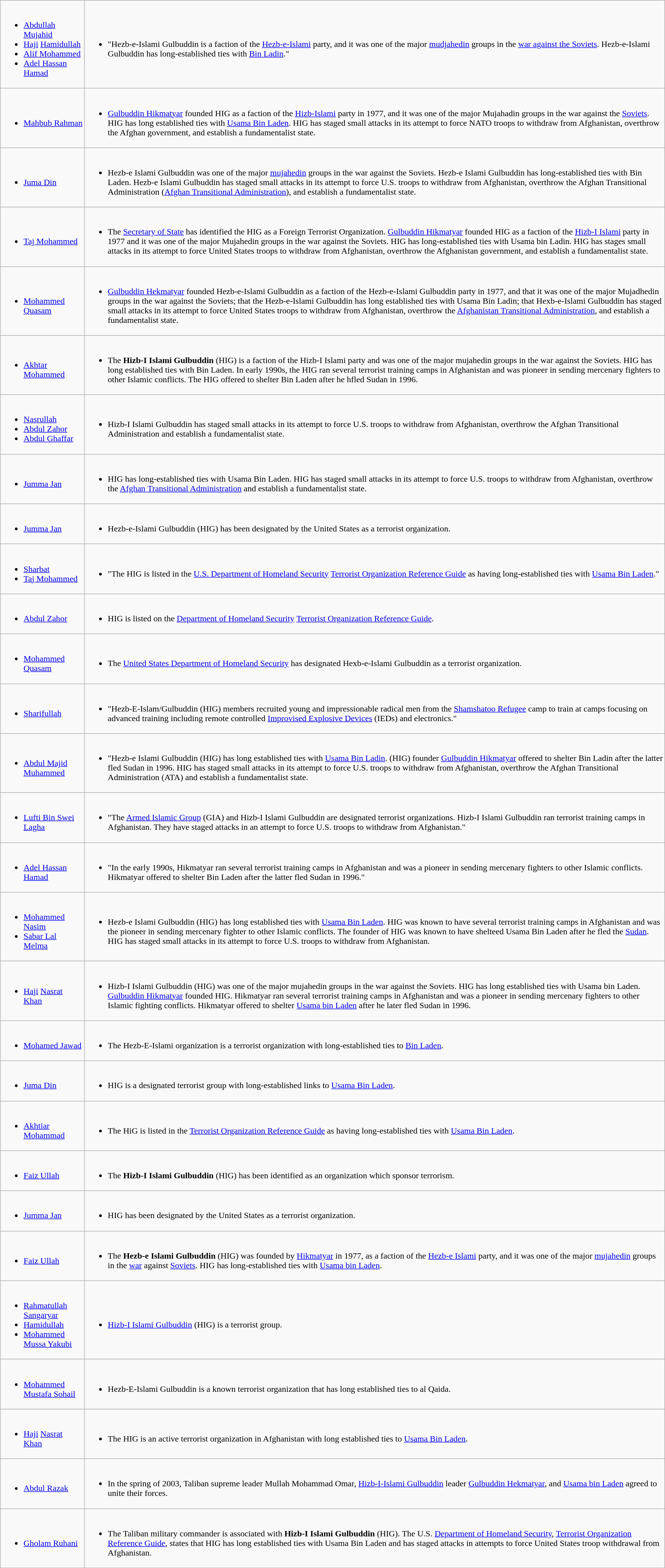<table class="wikitable">
<tr>
<td><br><ul><li><a href='#'>Abdullah Mujahid</a></li><li><a href='#'>Haji</a> <a href='#'>Hamidullah</a></li><li><a href='#'>Alif Mohammed</a></li><li><a href='#'>Adel Hassan Hamad</a></li></ul></td>
<td><br><ul><li>"Hezb-e-Islami Gulbuddin is a faction of the <a href='#'>Hezb-e-Islami</a> party, and it was one of the major <a href='#'>mudjahedin</a> groups in the <a href='#'>war against the Soviets</a>. Hezb-e-Islami Gulbuddin has long-established ties with <a href='#'>Bin Ladin</a>."</li></ul></td>
</tr>
<tr>
<td><br><ul><li><a href='#'>Mahbub Rahman</a></li></ul></td>
<td><br><ul><li><a href='#'>Gulbuddin Hikmatyar</a> founded HIG as a faction of the <a href='#'>Hizb-Islami</a> party in 1977, and it was one of the major Mujahadin groups in the war against the <a href='#'>Soviets</a>. HIG has long established ties with <a href='#'>Usama Bin Laden</a>. HIG has staged small attacks in its attempt to force NATO troops to withdraw from Afghanistan, overthrow the Afghan government, and establish a fundamentalist state.</li></ul></td>
</tr>
<tr>
<td><br><ul><li><a href='#'>Juma Din</a></li></ul></td>
<td><br><ul><li>Hezb-e Islami Gulbuddin was one of the major <a href='#'>mujahedin</a> groups in the war against the Soviets. Hezb-e Islami Gulbuddin has long-established ties with Bin Laden. Hezb-e Islami Gulbuddin has staged small attacks in its attempt to force U.S. troops to withdraw from Afghanistan, overthrow the Afghan Transitional Administration  (<a href='#'>Afghan Transitional Administration</a>), and establish a fundamentalist state.</li></ul></td>
</tr>
<tr>
<td><br><ul><li><a href='#'>Taj Mohammed</a></li></ul></td>
<td><br><ul><li>The <a href='#'>Secretary of State</a> has identified the HIG as a Foreign Terrorist Organization. <a href='#'>Gulbuddin Hikmatyar</a>  founded HIG as a faction of the <a href='#'>Hizb-I Islami</a> party in 1977 and it was one of the major Mujahedin groups in the war against the Soviets. HIG has long-established ties with Usama bin Ladin. HIG has stages small attacks in its attempt to force United States troops to withdraw from Afghanistan, overthrow the Afghanistan government, and establish a fundamentalist state.</li></ul></td>
</tr>
<tr>
<td><br><ul><li><a href='#'>Mohammed Quasam</a></li></ul></td>
<td><br><ul><li><a href='#'>Gulbuddin Hekmatyar</a> founded Hezb-e-Islami Gulbuddin  as a faction of the Hezb-e-Islami Gulbuddin  party in 1977, and that it was one of the major Mujadhedin  groups in the war against the Soviets; that the Hezb-e-Islami Gulbuddin has long established ties with Usama Bin Ladin; that Hexb-e-Islami Gulbuddin has staged small attacks in its attempt to force United States troops to withdraw from Afghanistan, overthrow the <a href='#'>Afghanistan Transitional Administration</a>, and establish a fundamentalist state.</li></ul></td>
</tr>
<tr>
<td><br><ul><li><a href='#'>Akhtar Mohammed</a></li></ul></td>
<td><br><ul><li>The <strong>Hizb-I Islami Gulbuddin</strong>  (HIG) is a faction of the Hizb-I Islami party and was one of the major mujahedin groups in the war against the Soviets. HIG has long established ties with Bin Laden. In  early 1990s, the HIG ran several terrorist training camps in Afghanistan and was pioneer in sending mercenary fighters to other Islamic conflicts. The HIG offered to shelter Bin Laden after he hfled Sudan in 1996.</li></ul></td>
</tr>
<tr>
<td><br><ul><li><a href='#'>Nasrullah</a></li><li><a href='#'>Abdul Zahor</a></li><li><a href='#'>Abdul Ghaffar</a></li></ul></td>
<td><br><ul><li>Hizb-I Islami Gulbuddin has staged small attacks in its attempt to force U.S. troops to withdraw from Afghanistan, overthrow the Afghan Transitional Administration and establish a fundamentalist state.</li></ul></td>
</tr>
<tr>
<td><br><ul><li><a href='#'>Jumma Jan</a></li></ul></td>
<td><br><ul><li>HIG has long-established ties with Usama Bin Laden. HIG has staged small attacks in its attempt to force U.S. troops to withdraw from Afghanistan, overthrow the <a href='#'>Afghan Transitional Administration</a> and establish a fundamentalist state.</li></ul></td>
</tr>
<tr>
<td><br><ul><li><a href='#'>Jumma Jan</a></li></ul></td>
<td><br><ul><li>Hezb-e-Islami Gulbuddin  (HIG) has been designated by the United States as a terrorist organization.</li></ul></td>
</tr>
<tr>
<td><br><ul><li><a href='#'>Sharbat</a></li><li><a href='#'>Taj Mohammed</a></li></ul></td>
<td><br><ul><li>"The HIG is listed in the <a href='#'>U.S. Department of Homeland Security</a> <a href='#'>Terrorist Organization Reference Guide</a> as having long-established ties with <a href='#'>Usama Bin Laden</a>."</li></ul></td>
</tr>
<tr>
<td><br><ul><li><a href='#'>Abdul Zahor</a></li></ul></td>
<td><br><ul><li>HIG is listed on the <a href='#'>Department of Homeland Security</a> <a href='#'>Terrorist Organization Reference Guide</a>.</li></ul></td>
</tr>
<tr>
<td><br><ul><li><a href='#'>Mohammed Quasam</a></li></ul></td>
<td><br><ul><li>The <a href='#'>United States Department of Homeland Security</a> has designated Hexb-e-Islami Gulbuddin  as a terrorist organization.</li></ul></td>
</tr>
<tr>
<td><br><ul><li><a href='#'>Sharifullah</a></li></ul></td>
<td><br><ul><li>"Hezb-E-Islam/Gulbuddin (HIG) members recruited young and impressionable radical men from the <a href='#'>Shamshatoo Refugee</a> camp to train at camps focusing on advanced training including remote controlled <a href='#'>Improvised Explosive Devices</a> (IEDs) and electronics."</li></ul></td>
</tr>
<tr>
<td><br><ul><li><a href='#'>Abdul Majid Muhammed</a></li></ul></td>
<td><br><ul><li>"Hezb-e Islami Gulbuddin (HIG) has long established ties with <a href='#'>Usama Bin Ladin</a>. (HIG) founder <a href='#'>Gulbuddin Hikmatyar</a> offered to shelter Bin Ladin after the latter fled Sudan in 1996. HIG has staged small attacks in its attempt to force U.S. troops to withdraw from Afghanistan, overthrow the Afghan Transitional Administration (ATA) and establish a fundamentalist state.</li></ul></td>
</tr>
<tr>
<td><br><ul><li><a href='#'>Lufti Bin Swei Lagha</a></li></ul></td>
<td><br><ul><li>"The <a href='#'>Armed Islamic Group</a> (GIA) and Hizb-I Islami Gulbuddin  are designated terrorist organizations. Hizb-I Islami Gulbuddin ran terrorist training camps in Afghanistan. They have staged attacks in an attempt to force U.S. troops to withdraw from Afghanistan."</li></ul></td>
</tr>
<tr>
<td><br><ul><li><a href='#'>Adel Hassan Hamad</a></li></ul></td>
<td><br><ul><li>"In the early 1990s, Hikmatyar ran several terrorist training camps in Afghanistan and was a pioneer in sending mercenary fighters to other Islamic conflicts. Hikmatyar offered to shelter Bin Laden after the latter fled Sudan in 1996."</li></ul></td>
</tr>
<tr>
<td><br><ul><li><a href='#'>Mohammed Nasim</a></li><li><a href='#'>Sabar Lal Melma</a></li></ul></td>
<td><br><ul><li>Hezb-e Islami Gulbuddin (HIG) has long established ties with <a href='#'>Usama Bin Laden</a>. HIG was known to have several terrorist training camps in Afghanistan and was the pioneer in sending mercenary fighter  to other Islamic conflicts. The founder of HIG was known to have shelteed Usama Bin Laden after he fled the <a href='#'>Sudan</a>. HIG has staged small attacks in its attempt to force U.S. troops to withdraw from Afghanistan.</li></ul></td>
</tr>
<tr>
<td><br><ul><li><a href='#'>Haji</a> <a href='#'>Nasrat Khan</a></li></ul></td>
<td><br><ul><li>Hizb-I Islami Gulbuddin (HIG) was one of the major mujahedin groups in the war against the Soviets. HIG has long established ties with Usama bin Laden. <a href='#'>Gulbuddin Hikmatyar</a> founded HIG. Hikmatyar ran several terrorist training camps in Afghanistan and was a pioneer in sending mercenary fighters to other Islamic fighting conflicts. Hikmatyar offered to shelter <a href='#'>Usama bin Laden</a> after he later fled Sudan in 1996.</li></ul></td>
</tr>
<tr>
<td><br><ul><li><a href='#'>Mohamed Jawad</a></li></ul></td>
<td><br><ul><li>The Hezb-E-Islami  organization is a terrorist organization with long-established ties to <a href='#'>Bin Laden</a>.</li></ul></td>
</tr>
<tr>
<td><br><ul><li><a href='#'>Juma Din</a></li></ul></td>
<td><br><ul><li>HIG is a designated terrorist group with long-established links to <a href='#'>Usama Bin Laden</a>.</li></ul></td>
</tr>
<tr>
<td><br><ul><li><a href='#'>Akhtiar Mohammad</a></li></ul></td>
<td><br><ul><li>The HiG is listed in the <a href='#'>Terrorist Organization Reference Guide</a> as having long-established ties with <a href='#'>Usama Bin Laden</a>.</li></ul></td>
</tr>
<tr>
<td><br><ul><li><a href='#'>Faiz Ullah</a></li></ul></td>
<td><br><ul><li>The <strong>Hizb-I Islami Gulbuddin</strong>  (HIG) has been identified as an organization which sponsor terrorism.</li></ul></td>
</tr>
<tr>
<td><br><ul><li><a href='#'>Jumma Jan</a></li></ul></td>
<td><br><ul><li>HIG has been designated by the United States as a terrorist organization.</li></ul></td>
</tr>
<tr>
<td><br><ul><li><a href='#'>Faiz Ullah</a></li></ul></td>
<td><br><ul><li>The <strong>Hezb-e Islami Gulbuddin</strong>  (HIG) was founded by <a href='#'>Hikmatyar</a>  in 1977, as a faction of the <a href='#'>Hezb-e Islami</a> party, and it was one of the major <a href='#'>mujahedin</a> groups in the <a href='#'>war</a> against  <a href='#'>Soviets</a>. HIG has long-established ties with <a href='#'>Usama bin Laden</a>.</li></ul></td>
</tr>
<tr>
<td><br><ul><li><a href='#'>Rahmatullah Sangaryar</a></li><li><a href='#'>Hamidullah</a></li><li><a href='#'>Mohammed Mussa Yakubi</a></li></ul></td>
<td><br><ul><li><a href='#'>Hizb-I Islami Gulbuddin</a> (HIG) is a terrorist group.</li></ul></td>
</tr>
<tr>
<td><br><ul><li><a href='#'>Mohammed Mustafa Sohail</a></li></ul></td>
<td><br><ul><li>Hezb-E-Islami Gulbuddin is a known terrorist organization that has long established ties to al Qaida.</li></ul></td>
</tr>
<tr>
<td><br><ul><li><a href='#'>Haji</a> <a href='#'>Nasrat Khan</a></li></ul></td>
<td><br><ul><li>The HIG is an active terrorist organization in Afghanistan with long established ties to <a href='#'>Usama Bin Laden</a>.</li></ul></td>
</tr>
<tr>
<td><br><ul><li><a href='#'>Abdul Razak</a></li></ul></td>
<td><br><ul><li>In the spring of 2003, Taliban supreme leader Mullah Mohammad Omar, <a href='#'>Hizb-I-Islami Gulbuddin</a>  leader <a href='#'>Gulbuddin Hekmatyar</a>, and <a href='#'>Usama bin Laden</a>  agreed to unite their forces.</li></ul></td>
</tr>
<tr>
<td><br><ul><li><a href='#'>Gholam Ruhani</a></li></ul></td>
<td><br><ul><li>The Taliban military commander is associated with <strong>Hizb-I Islami Gulbuddin</strong>  (HIG). The U.S. <a href='#'>Department of Homeland Security</a>, <a href='#'>Terrorist Organization Reference Guide</a>, states that HIG has long established ties with Usama Bin Laden  and has staged attacks in attempts to force United States troop withdrawal from Afghanistan.</li></ul></td>
</tr>
</table>
